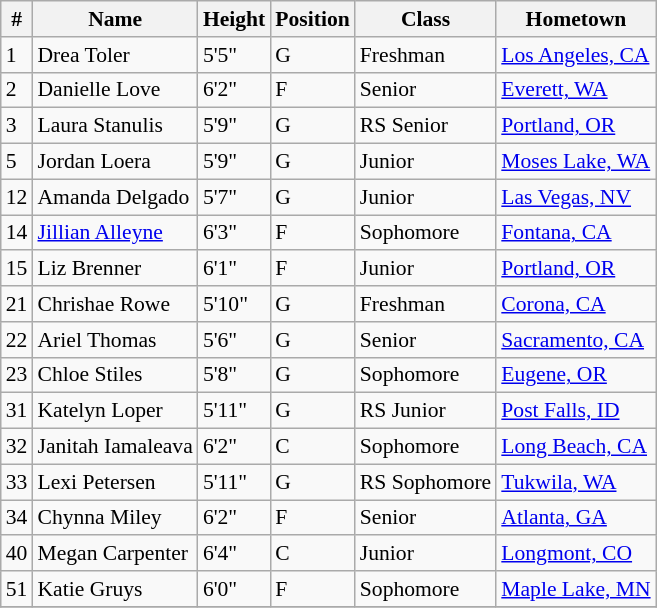<table class="wikitable" style="font-size: 90%">
<tr>
<th>#</th>
<th>Name</th>
<th>Height</th>
<th>Position</th>
<th>Class</th>
<th>Hometown</th>
</tr>
<tr>
<td>1</td>
<td>Drea Toler</td>
<td>5'5"</td>
<td>G</td>
<td>Freshman</td>
<td><a href='#'>Los Angeles, CA</a></td>
</tr>
<tr>
<td>2</td>
<td>Danielle Love</td>
<td>6'2"</td>
<td>F</td>
<td>Senior</td>
<td><a href='#'>Everett, WA</a></td>
</tr>
<tr>
<td>3</td>
<td>Laura Stanulis</td>
<td>5'9"</td>
<td>G</td>
<td>RS Senior</td>
<td><a href='#'>Portland, OR</a></td>
</tr>
<tr>
<td>5</td>
<td>Jordan Loera</td>
<td>5'9"</td>
<td>G</td>
<td>Junior</td>
<td><a href='#'>Moses Lake, WA</a></td>
</tr>
<tr>
<td>12</td>
<td>Amanda Delgado</td>
<td>5'7"</td>
<td>G</td>
<td>Junior</td>
<td><a href='#'>Las Vegas, NV</a></td>
</tr>
<tr>
<td>14</td>
<td><a href='#'>Jillian Alleyne</a></td>
<td>6'3"</td>
<td>F</td>
<td>Sophomore</td>
<td><a href='#'>Fontana, CA</a></td>
</tr>
<tr>
<td>15</td>
<td>Liz Brenner</td>
<td>6'1"</td>
<td>F</td>
<td>Junior</td>
<td><a href='#'>Portland, OR</a></td>
</tr>
<tr>
<td>21</td>
<td>Chrishae Rowe</td>
<td>5'10"</td>
<td>G</td>
<td>Freshman</td>
<td><a href='#'>Corona, CA</a></td>
</tr>
<tr>
<td>22</td>
<td>Ariel Thomas</td>
<td>5'6"</td>
<td>G</td>
<td>Senior</td>
<td><a href='#'>Sacramento, CA</a></td>
</tr>
<tr>
<td>23</td>
<td>Chloe Stiles</td>
<td>5'8"</td>
<td>G</td>
<td>Sophomore</td>
<td><a href='#'>Eugene, OR</a></td>
</tr>
<tr>
<td>31</td>
<td>Katelyn Loper</td>
<td>5'11"</td>
<td>G</td>
<td>RS Junior</td>
<td><a href='#'>Post Falls, ID</a></td>
</tr>
<tr>
<td>32</td>
<td>Janitah Iamaleava</td>
<td>6'2"</td>
<td>C</td>
<td>Sophomore</td>
<td><a href='#'>Long Beach, CA</a></td>
</tr>
<tr>
<td>33</td>
<td>Lexi Petersen</td>
<td>5'11"</td>
<td>G</td>
<td>RS Sophomore</td>
<td><a href='#'>Tukwila, WA</a></td>
</tr>
<tr>
<td>34</td>
<td>Chynna Miley</td>
<td>6'2"</td>
<td>F</td>
<td>Senior</td>
<td><a href='#'>Atlanta, GA</a></td>
</tr>
<tr>
<td>40</td>
<td>Megan Carpenter</td>
<td>6'4"</td>
<td>C</td>
<td>Junior</td>
<td><a href='#'>Longmont, CO</a></td>
</tr>
<tr>
<td>51</td>
<td>Katie Gruys</td>
<td>6'0"</td>
<td>F</td>
<td>Sophomore</td>
<td><a href='#'>Maple Lake, MN</a></td>
</tr>
<tr>
</tr>
</table>
